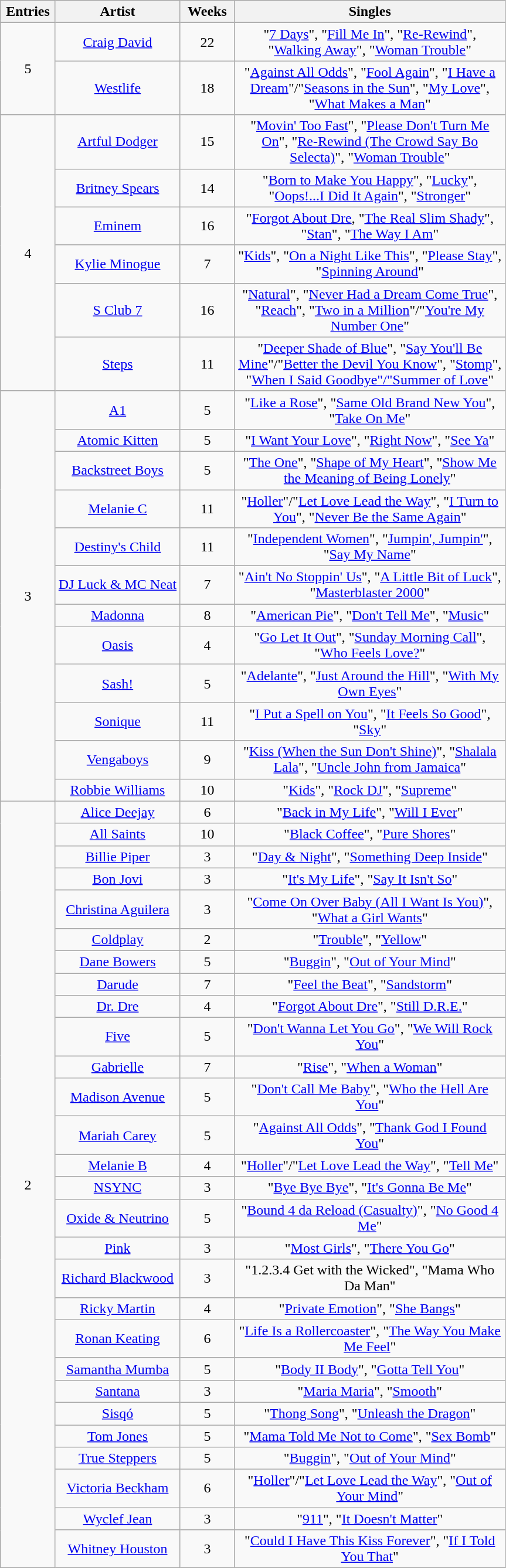<table class="wikitable sortable" style="text-align: center;">
<tr>
<th scope="col" style="width:55px;" data-sort-type="number">Entries</th>
<th scope="col" style="text-align:center;">Artist</th>
<th scope="col" style="width:55px;" data-sort-type="number">Weeks</th>
<th scope="col" style="width:300px;">Singles</th>
</tr>
<tr>
<td rowspan="2" style="text-align:center">5</td>
<td><a href='#'>Craig David</a> </td>
<td>22</td>
<td>"<a href='#'>7 Days</a>", "<a href='#'>Fill Me In</a>", "<a href='#'>Re-Rewind</a>", "<a href='#'>Walking Away</a>", "<a href='#'>Woman Trouble</a>"</td>
</tr>
<tr>
<td><a href='#'>Westlife</a> </td>
<td>18</td>
<td>"<a href='#'>Against All Odds</a>", "<a href='#'>Fool Again</a>", "<a href='#'>I Have a Dream</a>"/"<a href='#'>Seasons in the Sun</a>", "<a href='#'>My Love</a>", "<a href='#'>What Makes a Man</a>"</td>
</tr>
<tr>
<td rowspan="6" style="text-align:center">4</td>
<td><a href='#'>Artful Dodger</a> </td>
<td>15</td>
<td>"<a href='#'>Movin' Too Fast</a>", "<a href='#'>Please Don't Turn Me On</a>", "<a href='#'>Re-Rewind (The Crowd Say Bo Selecta)</a>", "<a href='#'>Woman Trouble</a>"</td>
</tr>
<tr>
<td><a href='#'>Britney Spears</a></td>
<td>14</td>
<td>"<a href='#'>Born to Make You Happy</a>", "<a href='#'>Lucky</a>", "<a href='#'>Oops!...I Did It Again</a>", "<a href='#'>Stronger</a>"</td>
</tr>
<tr>
<td><a href='#'>Eminem</a> </td>
<td>16</td>
<td>"<a href='#'>Forgot About Dre</a>, "<a href='#'>The Real Slim Shady</a>", "<a href='#'>Stan</a>", "<a href='#'>The Way I Am</a>"</td>
</tr>
<tr>
<td><a href='#'>Kylie Minogue</a></td>
<td>7</td>
<td>"<a href='#'>Kids</a>", "<a href='#'>On a Night Like This</a>", "<a href='#'>Please Stay</a>", "<a href='#'>Spinning Around</a>"</td>
</tr>
<tr>
<td><a href='#'>S Club 7</a> </td>
<td>16</td>
<td>"<a href='#'>Natural</a>", "<a href='#'>Never Had a Dream Come True</a>", "<a href='#'>Reach</a>", "<a href='#'>Two in a Million</a>"/"<a href='#'>You're My Number One</a>"</td>
</tr>
<tr>
<td><a href='#'>Steps</a> </td>
<td>11</td>
<td>"<a href='#'>Deeper Shade of Blue</a>", "<a href='#'>Say You'll Be Mine</a>"/"<a href='#'>Better the Devil You Know</a>", "<a href='#'>Stomp</a>", "<a href='#'>When I Said Goodbye"/"Summer of Love</a>"</td>
</tr>
<tr>
<td rowspan="12" style="text-align:center">3</td>
<td><a href='#'>A1</a></td>
<td>5</td>
<td>"<a href='#'>Like a Rose</a>", "<a href='#'>Same Old Brand New You</a>", "<a href='#'>Take On Me</a>"</td>
</tr>
<tr>
<td><a href='#'>Atomic Kitten</a> </td>
<td>5</td>
<td>"<a href='#'>I Want Your Love</a>", "<a href='#'>Right Now</a>", "<a href='#'>See Ya</a>"</td>
</tr>
<tr>
<td><a href='#'>Backstreet Boys</a></td>
<td>5</td>
<td>"<a href='#'>The One</a>", "<a href='#'>Shape of My Heart</a>", "<a href='#'>Show Me the Meaning of Being Lonely</a>"</td>
</tr>
<tr>
<td><a href='#'>Melanie C</a> </td>
<td>11</td>
<td>"<a href='#'>Holler</a>"/"<a href='#'>Let Love Lead the Way</a>", "<a href='#'>I Turn to You</a>", "<a href='#'>Never Be the Same Again</a>"</td>
</tr>
<tr>
<td><a href='#'>Destiny's Child</a></td>
<td>11</td>
<td>"<a href='#'>Independent Women</a>", "<a href='#'>Jumpin', Jumpin'</a>", "<a href='#'>Say My Name</a>"</td>
</tr>
<tr>
<td><a href='#'>DJ Luck & MC Neat</a></td>
<td>7</td>
<td>"<a href='#'>Ain't No Stoppin' Us</a>", "<a href='#'>A Little Bit of Luck</a>", "<a href='#'>Masterblaster 2000</a>"</td>
</tr>
<tr>
<td><a href='#'>Madonna</a></td>
<td>8</td>
<td>"<a href='#'>American Pie</a>", "<a href='#'>Don't Tell Me</a>", "<a href='#'>Music</a>"</td>
</tr>
<tr>
<td><a href='#'>Oasis</a></td>
<td>4</td>
<td>"<a href='#'>Go Let It Out</a>", "<a href='#'>Sunday Morning Call</a>", "<a href='#'>Who Feels Love?</a>"</td>
</tr>
<tr>
<td><a href='#'>Sash!</a></td>
<td>5</td>
<td>"<a href='#'>Adelante</a>", "<a href='#'>Just Around the Hill</a>", "<a href='#'>With My Own Eyes</a>"</td>
</tr>
<tr>
<td><a href='#'>Sonique</a></td>
<td>11</td>
<td>"<a href='#'>I Put a Spell on You</a>", "<a href='#'>It Feels So Good</a>", "<a href='#'>Sky</a>"</td>
</tr>
<tr>
<td><a href='#'>Vengaboys</a> </td>
<td>9</td>
<td>"<a href='#'>Kiss (When the Sun Don't Shine)</a>", "<a href='#'>Shalala Lala</a>", "<a href='#'>Uncle John from Jamaica</a>"</td>
</tr>
<tr>
<td><a href='#'>Robbie Williams</a></td>
<td>10</td>
<td>"<a href='#'>Kids</a>", "<a href='#'>Rock DJ</a>", "<a href='#'>Supreme</a>"</td>
</tr>
<tr>
<td rowspan="28" style="text-align:center">2</td>
<td><a href='#'>Alice Deejay</a> </td>
<td>6</td>
<td>"<a href='#'>Back in My Life</a>", "<a href='#'>Will I Ever</a>"</td>
</tr>
<tr>
<td><a href='#'>All Saints</a></td>
<td>10</td>
<td>"<a href='#'>Black Coffee</a>", "<a href='#'>Pure Shores</a>"</td>
</tr>
<tr>
<td><a href='#'>Billie Piper</a></td>
<td>3</td>
<td>"<a href='#'>Day & Night</a>", "<a href='#'>Something Deep Inside</a>"</td>
</tr>
<tr>
<td><a href='#'>Bon Jovi</a></td>
<td>3</td>
<td>"<a href='#'>It's My Life</a>", "<a href='#'>Say It Isn't So</a>"</td>
</tr>
<tr>
<td><a href='#'>Christina Aguilera</a></td>
<td>3</td>
<td>"<a href='#'>Come On Over Baby (All I Want Is You)</a>", "<a href='#'>What a Girl Wants</a>"</td>
</tr>
<tr>
<td><a href='#'>Coldplay</a></td>
<td>2</td>
<td>"<a href='#'>Trouble</a>", "<a href='#'>Yellow</a>"</td>
</tr>
<tr>
<td><a href='#'>Dane Bowers</a> </td>
<td>5</td>
<td>"<a href='#'>Buggin</a>", "<a href='#'>Out of Your Mind</a>"</td>
</tr>
<tr>
<td><a href='#'>Darude</a></td>
<td>7</td>
<td>"<a href='#'>Feel the Beat</a>", "<a href='#'>Sandstorm</a>"</td>
</tr>
<tr>
<td><a href='#'>Dr. Dre</a></td>
<td>4</td>
<td>"<a href='#'>Forgot About Dre</a>", "<a href='#'>Still D.R.E.</a>"</td>
</tr>
<tr>
<td><a href='#'>Five</a></td>
<td>5</td>
<td>"<a href='#'>Don't Wanna Let You Go</a>", "<a href='#'>We Will Rock You</a>"</td>
</tr>
<tr>
<td><a href='#'>Gabrielle</a></td>
<td>7</td>
<td>"<a href='#'>Rise</a>", "<a href='#'>When a Woman</a>"</td>
</tr>
<tr>
<td><a href='#'>Madison Avenue</a></td>
<td>5</td>
<td>"<a href='#'>Don't Call Me Baby</a>", "<a href='#'>Who the Hell Are You</a>"</td>
</tr>
<tr>
<td><a href='#'>Mariah Carey</a></td>
<td>5</td>
<td>"<a href='#'>Against All Odds</a>", "<a href='#'>Thank God I Found You</a>"</td>
</tr>
<tr>
<td><a href='#'>Melanie B</a> </td>
<td>4</td>
<td>"<a href='#'>Holler</a>"/"<a href='#'>Let Love Lead the Way</a>", "<a href='#'>Tell Me</a>"</td>
</tr>
<tr>
<td><a href='#'>NSYNC</a></td>
<td>3</td>
<td>"<a href='#'>Bye Bye Bye</a>", "<a href='#'>It's Gonna Be Me</a>"</td>
</tr>
<tr>
<td><a href='#'>Oxide & Neutrino</a></td>
<td>5</td>
<td>"<a href='#'>Bound 4 da Reload (Casualty)</a>", "<a href='#'>No Good 4 Me</a>"</td>
</tr>
<tr>
<td><a href='#'>Pink</a></td>
<td>3</td>
<td>"<a href='#'>Most Girls</a>", "<a href='#'>There You Go</a>"</td>
</tr>
<tr>
<td><a href='#'>Richard Blackwood</a></td>
<td>3</td>
<td>"1.2.3.4 Get with the Wicked", "Mama Who Da Man"</td>
</tr>
<tr>
<td><a href='#'>Ricky Martin</a></td>
<td>4</td>
<td>"<a href='#'>Private Emotion</a>", "<a href='#'>She Bangs</a>"</td>
</tr>
<tr>
<td><a href='#'>Ronan Keating</a></td>
<td>6</td>
<td>"<a href='#'>Life Is a Rollercoaster</a>", "<a href='#'>The Way You Make Me Feel</a>"</td>
</tr>
<tr>
<td><a href='#'>Samantha Mumba</a></td>
<td>5</td>
<td>"<a href='#'>Body II Body</a>", "<a href='#'>Gotta Tell You</a>"</td>
</tr>
<tr>
<td><a href='#'>Santana</a></td>
<td>3</td>
<td>"<a href='#'>Maria Maria</a>", "<a href='#'>Smooth</a>"</td>
</tr>
<tr>
<td><a href='#'>Sisqó</a></td>
<td>5</td>
<td>"<a href='#'>Thong Song</a>", "<a href='#'>Unleash the Dragon</a>"</td>
</tr>
<tr>
<td><a href='#'>Tom Jones</a></td>
<td>5</td>
<td>"<a href='#'>Mama Told Me Not to Come</a>", "<a href='#'>Sex Bomb</a>"</td>
</tr>
<tr>
<td><a href='#'>True Steppers</a></td>
<td>5</td>
<td>"<a href='#'>Buggin</a>", "<a href='#'>Out of Your Mind</a>"</td>
</tr>
<tr>
<td><a href='#'>Victoria Beckham</a> </td>
<td>6</td>
<td>"<a href='#'>Holler</a>"/"<a href='#'>Let Love Lead the Way</a>", "<a href='#'>Out of Your Mind</a>"</td>
</tr>
<tr>
<td><a href='#'>Wyclef Jean</a></td>
<td>3</td>
<td>"<a href='#'>911</a>", "<a href='#'>It Doesn't Matter</a>"</td>
</tr>
<tr>
<td><a href='#'>Whitney Houston</a></td>
<td>3</td>
<td>"<a href='#'>Could I Have This Kiss Forever</a>", "<a href='#'>If I Told You That</a>"</td>
</tr>
</table>
